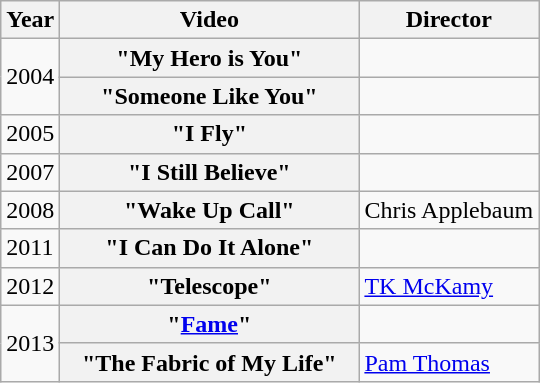<table class="wikitable plainrowheaders">
<tr>
<th>Year</th>
<th style="width:12em;">Video</th>
<th>Director</th>
</tr>
<tr>
<td rowspan=2>2004</td>
<th scope="row">"My Hero is You"</th>
<td></td>
</tr>
<tr>
<th scope="row">"Someone Like You"</th>
<td></td>
</tr>
<tr>
<td>2005</td>
<th scope="row">"I Fly"</th>
<td></td>
</tr>
<tr>
<td>2007</td>
<th scope="row">"I Still Believe"</th>
<td></td>
</tr>
<tr>
<td>2008</td>
<th scope="row">"Wake Up Call"</th>
<td>Chris Applebaum</td>
</tr>
<tr>
<td>2011</td>
<th scope="row">"I Can Do It Alone"</th>
<td></td>
</tr>
<tr>
<td>2012</td>
<th scope="row">"Telescope"</th>
<td><a href='#'>TK McKamy</a></td>
</tr>
<tr>
<td rowspan=2>2013</td>
<th scope="row">"<a href='#'>Fame</a>"</th>
<td></td>
</tr>
<tr>
<th scope="row">"The Fabric of My Life"</th>
<td><a href='#'>Pam Thomas</a></td>
</tr>
</table>
